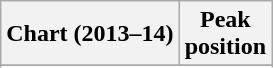<table class="wikitable sortable plainrowheaders" style="text-align:center">
<tr>
<th scope="col">Chart (2013–14)</th>
<th scope="col">Peak<br> position</th>
</tr>
<tr>
</tr>
<tr>
</tr>
<tr>
</tr>
<tr>
</tr>
</table>
